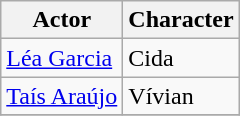<table class="wikitable">
<tr>
<th>Actor</th>
<th>Character</th>
</tr>
<tr>
<td><a href='#'>Léa Garcia</a></td>
<td>Cida</td>
</tr>
<tr>
<td><a href='#'>Taís Araújo</a></td>
<td>Vívian</td>
</tr>
<tr>
</tr>
</table>
